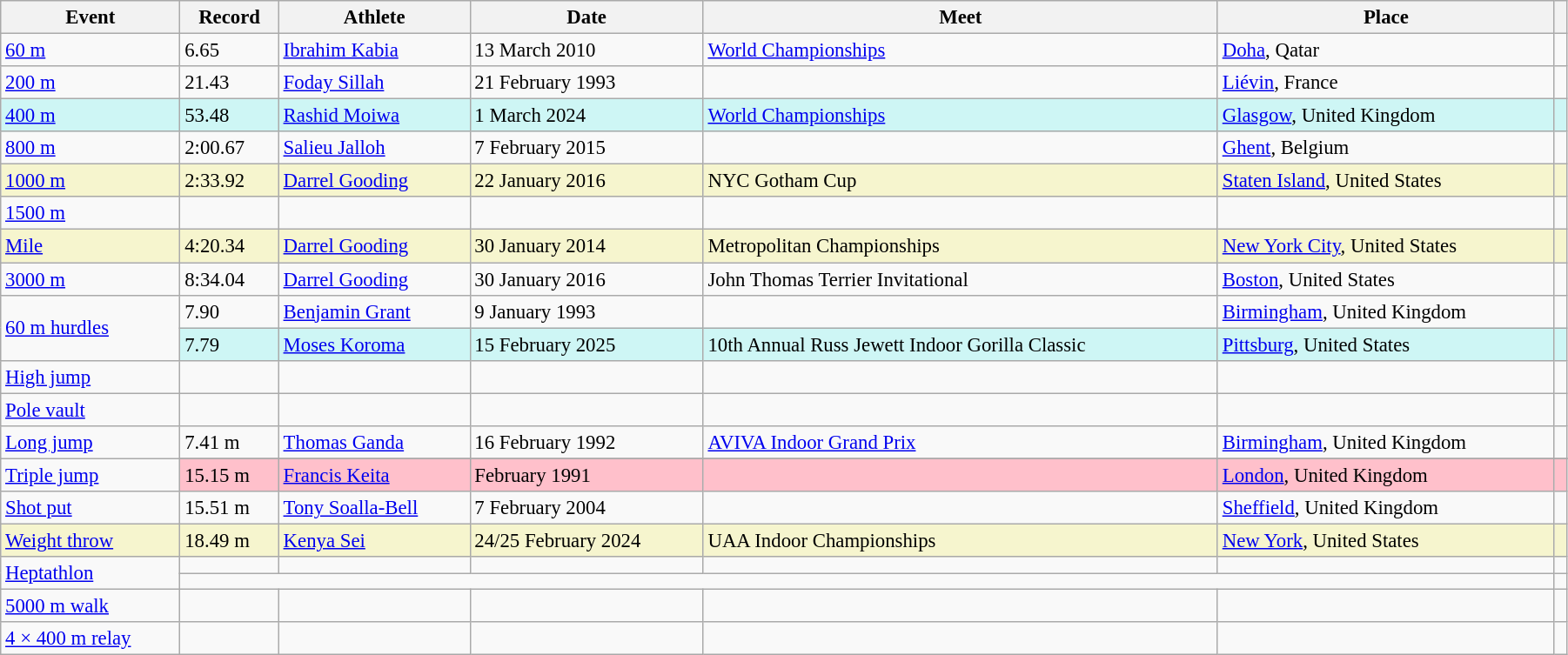<table class="wikitable" style="font-size:95%; width: 95%;">
<tr>
<th>Event</th>
<th>Record</th>
<th>Athlete</th>
<th>Date</th>
<th>Meet</th>
<th>Place</th>
<th></th>
</tr>
<tr>
<td><a href='#'>60 m</a></td>
<td>6.65</td>
<td><a href='#'>Ibrahim Kabia</a></td>
<td>13 March 2010</td>
<td><a href='#'>World Championships</a></td>
<td><a href='#'>Doha</a>, Qatar</td>
<td></td>
</tr>
<tr>
<td><a href='#'>200 m</a></td>
<td>21.43</td>
<td><a href='#'>Foday Sillah</a></td>
<td>21 February 1993</td>
<td></td>
<td><a href='#'>Liévin</a>, France</td>
<td></td>
</tr>
<tr bgcolor=#CEF6F5>
<td><a href='#'>400 m</a></td>
<td>53.48</td>
<td><a href='#'>Rashid Moiwa</a></td>
<td>1 March 2024</td>
<td><a href='#'>World Championships</a></td>
<td><a href='#'>Glasgow</a>, United Kingdom</td>
<td></td>
</tr>
<tr>
<td><a href='#'>800 m</a></td>
<td>2:00.67</td>
<td><a href='#'>Salieu Jalloh</a></td>
<td>7 February 2015</td>
<td></td>
<td><a href='#'>Ghent</a>, Belgium</td>
<td></td>
</tr>
<tr style="background:#f6F5CE;">
<td><a href='#'>1000 m</a></td>
<td>2:33.92</td>
<td><a href='#'>Darrel Gooding</a></td>
<td>22 January 2016</td>
<td>NYC Gotham Cup</td>
<td><a href='#'>Staten Island</a>, United States</td>
<td></td>
</tr>
<tr>
<td><a href='#'>1500 m</a></td>
<td></td>
<td></td>
<td></td>
<td></td>
<td></td>
<td></td>
</tr>
<tr style="background:#f6F5CE;">
<td><a href='#'>Mile</a></td>
<td>4:20.34</td>
<td><a href='#'>Darrel Gooding</a></td>
<td>30 January 2014</td>
<td>Metropolitan Championships</td>
<td><a href='#'>New York City</a>, United States</td>
<td></td>
</tr>
<tr>
<td><a href='#'>3000 m</a></td>
<td>8:34.04</td>
<td><a href='#'>Darrel Gooding</a></td>
<td>30 January 2016</td>
<td>John Thomas Terrier Invitational</td>
<td><a href='#'>Boston</a>, United States</td>
<td></td>
</tr>
<tr>
<td rowspan=2><a href='#'>60 m hurdles</a></td>
<td>7.90</td>
<td><a href='#'>Benjamin Grant</a></td>
<td>9 January 1993</td>
<td></td>
<td><a href='#'>Birmingham</a>, United Kingdom</td>
<td></td>
</tr>
<tr bgcolor=#CEF6F5>
<td>7.79</td>
<td><a href='#'>Moses Koroma</a></td>
<td>15 February 2025</td>
<td>10th Annual Russ Jewett Indoor Gorilla Classic</td>
<td><a href='#'>Pittsburg</a>, United States</td>
<td></td>
</tr>
<tr>
<td><a href='#'>High jump</a></td>
<td></td>
<td></td>
<td></td>
<td></td>
<td></td>
<td></td>
</tr>
<tr>
<td><a href='#'>Pole vault</a></td>
<td></td>
<td></td>
<td></td>
<td></td>
<td></td>
<td></td>
</tr>
<tr>
<td><a href='#'>Long jump</a></td>
<td>7.41 m</td>
<td><a href='#'>Thomas Ganda</a></td>
<td>16 February 1992</td>
<td><a href='#'>AVIVA Indoor Grand Prix</a></td>
<td><a href='#'>Birmingham</a>, United Kingdom</td>
<td></td>
</tr>
<tr>
<td rowspan=2><a href='#'>Triple jump</a></td>
</tr>
<tr style="background:pink">
<td>15.15 m</td>
<td><a href='#'>Francis Keita</a></td>
<td>February 1991</td>
<td></td>
<td><a href='#'>London</a>, United Kingdom</td>
<td></td>
</tr>
<tr>
<td><a href='#'>Shot put</a></td>
<td>15.51 m</td>
<td><a href='#'>Tony Soalla-Bell</a></td>
<td>7 February 2004</td>
<td></td>
<td><a href='#'>Sheffield</a>, United Kingdom</td>
<td></td>
</tr>
<tr style="background:#f6F5CE;">
<td><a href='#'>Weight throw</a></td>
<td>18.49 m</td>
<td><a href='#'>Kenya Sei</a></td>
<td>24/25 February 2024</td>
<td>UAA Indoor Championships</td>
<td><a href='#'>New York</a>, United States</td>
<td></td>
</tr>
<tr>
<td rowspan=2><a href='#'>Heptathlon</a></td>
<td></td>
<td></td>
<td></td>
<td></td>
<td></td>
<td></td>
</tr>
<tr>
<td colspan=5></td>
<td></td>
</tr>
<tr>
<td><a href='#'>5000 m walk</a></td>
<td></td>
<td></td>
<td></td>
<td></td>
<td></td>
<td></td>
</tr>
<tr>
<td><a href='#'>4 × 400 m relay</a></td>
<td></td>
<td></td>
<td></td>
<td></td>
<td></td>
<td></td>
</tr>
</table>
